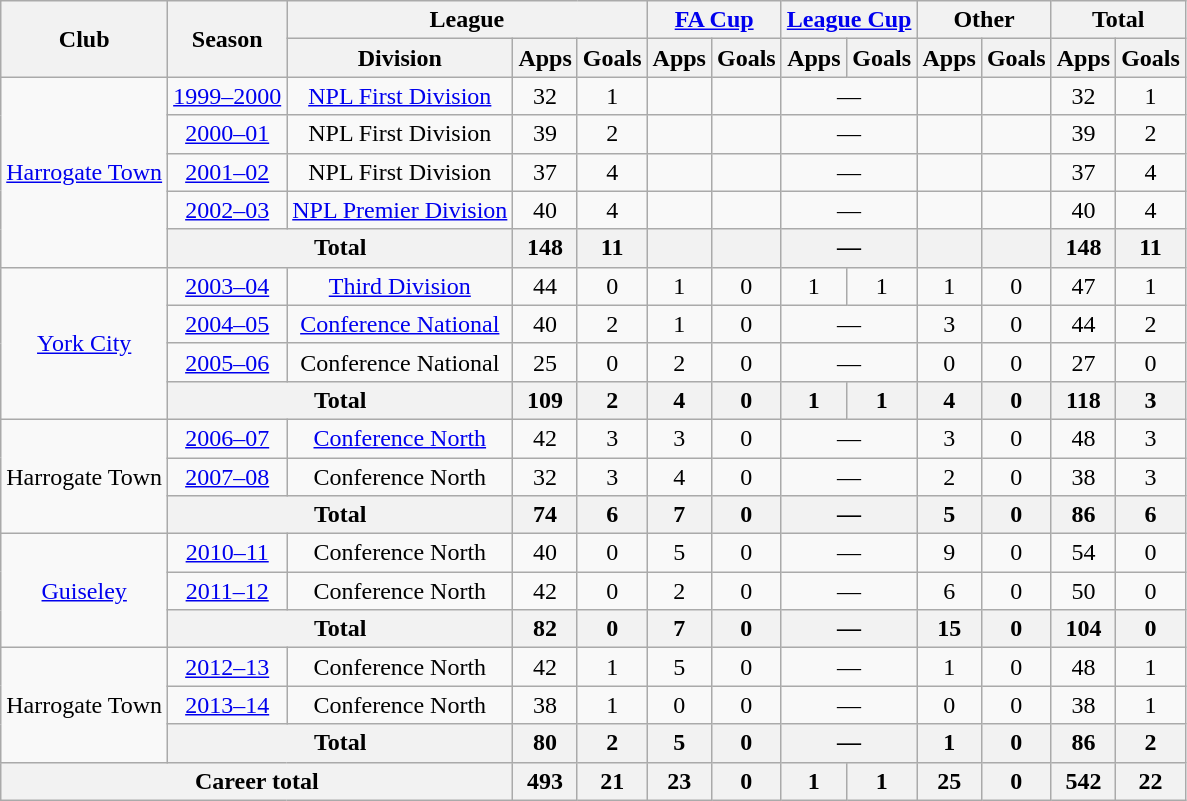<table class="wikitable" style="text-align: center;">
<tr>
<th rowspan="2">Club</th>
<th rowspan="2">Season</th>
<th colspan="3">League</th>
<th colspan="2"><a href='#'>FA Cup</a></th>
<th colspan="2"><a href='#'>League Cup</a></th>
<th colspan="2">Other</th>
<th colspan="2">Total</th>
</tr>
<tr>
<th>Division</th>
<th>Apps</th>
<th>Goals</th>
<th>Apps</th>
<th>Goals</th>
<th>Apps</th>
<th>Goals</th>
<th>Apps</th>
<th>Goals</th>
<th>Apps</th>
<th>Goals</th>
</tr>
<tr>
<td rowspan=5><a href='#'>Harrogate Town</a></td>
<td><a href='#'>1999–2000</a></td>
<td><a href='#'>NPL First Division</a></td>
<td>32</td>
<td>1</td>
<td></td>
<td></td>
<td colspan=2>—</td>
<td></td>
<td></td>
<td>32</td>
<td>1</td>
</tr>
<tr>
<td><a href='#'>2000–01</a></td>
<td>NPL First Division</td>
<td>39</td>
<td>2</td>
<td></td>
<td></td>
<td colspan=2>—</td>
<td></td>
<td></td>
<td>39</td>
<td>2</td>
</tr>
<tr>
<td><a href='#'>2001–02</a></td>
<td>NPL First Division</td>
<td>37</td>
<td>4</td>
<td></td>
<td></td>
<td colspan=2>—</td>
<td></td>
<td></td>
<td>37</td>
<td>4</td>
</tr>
<tr>
<td><a href='#'>2002–03</a></td>
<td><a href='#'>NPL Premier Division</a></td>
<td>40</td>
<td>4</td>
<td></td>
<td></td>
<td colspan=2>—</td>
<td></td>
<td></td>
<td>40</td>
<td>4</td>
</tr>
<tr>
<th colspan=2>Total</th>
<th>148</th>
<th>11</th>
<th></th>
<th></th>
<th colspan=2>—</th>
<th></th>
<th></th>
<th>148</th>
<th>11</th>
</tr>
<tr>
<td rowspan=4><a href='#'>York City</a></td>
<td><a href='#'>2003–04</a></td>
<td><a href='#'>Third Division</a></td>
<td>44</td>
<td>0</td>
<td>1</td>
<td>0</td>
<td>1</td>
<td>1</td>
<td>1</td>
<td>0</td>
<td>47</td>
<td>1</td>
</tr>
<tr>
<td><a href='#'>2004–05</a></td>
<td><a href='#'>Conference National</a></td>
<td>40</td>
<td>2</td>
<td>1</td>
<td>0</td>
<td colspan=2>—</td>
<td>3</td>
<td>0</td>
<td>44</td>
<td>2</td>
</tr>
<tr>
<td><a href='#'>2005–06</a></td>
<td>Conference National</td>
<td>25</td>
<td>0</td>
<td>2</td>
<td>0</td>
<td colspan=2>—</td>
<td>0</td>
<td>0</td>
<td>27</td>
<td>0</td>
</tr>
<tr>
<th colspan=2>Total</th>
<th>109</th>
<th>2</th>
<th>4</th>
<th>0</th>
<th>1</th>
<th>1</th>
<th>4</th>
<th>0</th>
<th>118</th>
<th>3</th>
</tr>
<tr>
<td rowspan=3>Harrogate Town</td>
<td><a href='#'>2006–07</a></td>
<td><a href='#'>Conference North</a></td>
<td>42</td>
<td>3</td>
<td>3</td>
<td>0</td>
<td colspan=2>—</td>
<td>3</td>
<td>0</td>
<td>48</td>
<td>3</td>
</tr>
<tr>
<td><a href='#'>2007–08</a></td>
<td>Conference North</td>
<td>32</td>
<td>3</td>
<td>4</td>
<td>0</td>
<td colspan=2>—</td>
<td>2</td>
<td>0</td>
<td>38</td>
<td>3</td>
</tr>
<tr>
<th colspan=2>Total</th>
<th>74</th>
<th>6</th>
<th>7</th>
<th>0</th>
<th colspan=2>—</th>
<th>5</th>
<th>0</th>
<th>86</th>
<th>6</th>
</tr>
<tr>
<td rowspan=3><a href='#'>Guiseley</a></td>
<td><a href='#'>2010–11</a></td>
<td>Conference North</td>
<td>40</td>
<td>0</td>
<td>5</td>
<td>0</td>
<td colspan=2>—</td>
<td>9</td>
<td>0</td>
<td>54</td>
<td>0</td>
</tr>
<tr>
<td><a href='#'>2011–12</a></td>
<td>Conference North</td>
<td>42</td>
<td>0</td>
<td>2</td>
<td>0</td>
<td colspan=2>—</td>
<td>6</td>
<td>0</td>
<td>50</td>
<td>0</td>
</tr>
<tr>
<th colspan=2>Total</th>
<th>82</th>
<th>0</th>
<th>7</th>
<th>0</th>
<th colspan=2>—</th>
<th>15</th>
<th>0</th>
<th>104</th>
<th>0</th>
</tr>
<tr>
<td rowspan=3>Harrogate Town</td>
<td><a href='#'>2012–13</a></td>
<td>Conference North</td>
<td>42</td>
<td>1</td>
<td>5</td>
<td>0</td>
<td colspan=2>—</td>
<td>1</td>
<td>0</td>
<td>48</td>
<td>1</td>
</tr>
<tr>
<td><a href='#'>2013–14</a></td>
<td>Conference North</td>
<td>38</td>
<td>1</td>
<td>0</td>
<td>0</td>
<td colspan=2>—</td>
<td>0</td>
<td>0</td>
<td>38</td>
<td>1</td>
</tr>
<tr>
<th colspan=2>Total</th>
<th>80</th>
<th>2</th>
<th>5</th>
<th>0</th>
<th colspan=2>—</th>
<th>1</th>
<th>0</th>
<th>86</th>
<th>2</th>
</tr>
<tr>
<th colspan=3>Career total</th>
<th>493</th>
<th>21</th>
<th>23</th>
<th>0</th>
<th>1</th>
<th>1</th>
<th>25</th>
<th>0</th>
<th>542</th>
<th>22</th>
</tr>
</table>
